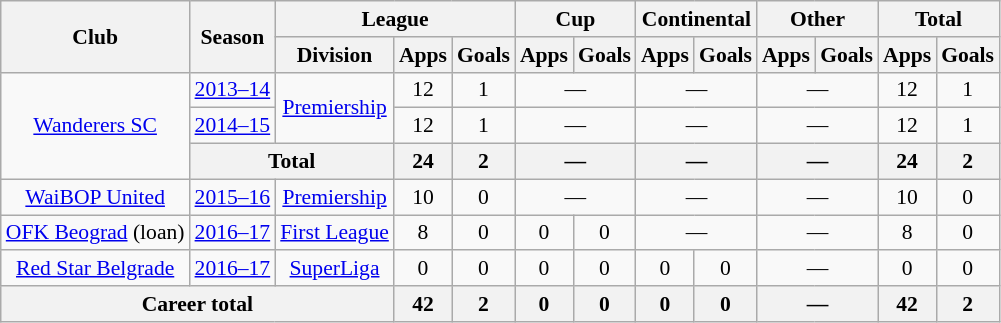<table class="wikitable" style="text-align: center;font-size:90%">
<tr>
<th rowspan="2">Club</th>
<th rowspan="2">Season</th>
<th colspan="3">League</th>
<th colspan="2">Cup</th>
<th colspan="2">Continental</th>
<th colspan="2">Other</th>
<th colspan="2">Total</th>
</tr>
<tr>
<th>Division</th>
<th>Apps</th>
<th>Goals</th>
<th>Apps</th>
<th>Goals</th>
<th>Apps</th>
<th>Goals</th>
<th>Apps</th>
<th>Goals</th>
<th>Apps</th>
<th>Goals</th>
</tr>
<tr>
<td rowspan="3" valign="center"><a href='#'>Wanderers SC</a></td>
<td><a href='#'>2013–14</a></td>
<td rowspan=2><a href='#'>Premiership</a></td>
<td>12</td>
<td>1</td>
<td colspan="2">—</td>
<td colspan="2">—</td>
<td colspan="2">—</td>
<td>12</td>
<td>1</td>
</tr>
<tr>
<td><a href='#'>2014–15</a></td>
<td>12</td>
<td>1</td>
<td colspan="2">—</td>
<td colspan="2">—</td>
<td colspan="2">—</td>
<td>12</td>
<td>1</td>
</tr>
<tr>
<th colspan="2">Total</th>
<th>24</th>
<th>2</th>
<th colspan="2">—</th>
<th colspan="2">—</th>
<th colspan="2">—</th>
<th>24</th>
<th>2</th>
</tr>
<tr>
<td><a href='#'>WaiBOP United</a></td>
<td><a href='#'>2015–16</a></td>
<td><a href='#'>Premiership</a></td>
<td>10</td>
<td>0</td>
<td colspan="2">—</td>
<td colspan="2">—</td>
<td colspan="2">—</td>
<td>10</td>
<td>0</td>
</tr>
<tr>
<td><a href='#'>OFK Beograd</a> (loan)</td>
<td><a href='#'>2016–17</a></td>
<td><a href='#'>First League</a></td>
<td>8</td>
<td>0</td>
<td>0</td>
<td>0</td>
<td colspan="2">—</td>
<td colspan="2">—</td>
<td>8</td>
<td>0</td>
</tr>
<tr>
<td><a href='#'>Red Star Belgrade</a></td>
<td><a href='#'>2016–17</a></td>
<td><a href='#'>SuperLiga</a></td>
<td>0</td>
<td>0</td>
<td>0</td>
<td>0</td>
<td>0</td>
<td>0</td>
<td colspan="2">—</td>
<td>0</td>
<td>0</td>
</tr>
<tr>
<th colspan="3">Career total</th>
<th>42</th>
<th>2</th>
<th>0</th>
<th>0</th>
<th>0</th>
<th>0</th>
<th colspan="2">—</th>
<th>42</th>
<th>2</th>
</tr>
</table>
